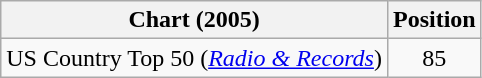<table class="wikitable">
<tr>
<th scope="col">Chart (2005)</th>
<th scope="col">Position</th>
</tr>
<tr>
<td>US Country Top 50 (<em><a href='#'>Radio & Records</a></em>)</td>
<td align="center">85</td>
</tr>
</table>
